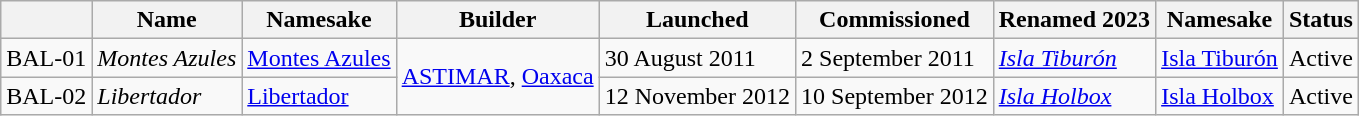<table class="wikitable">
<tr>
<th></th>
<th>Name</th>
<th>Namesake</th>
<th>Builder</th>
<th>Launched</th>
<th>Commissioned</th>
<th>Renamed 2023</th>
<th>Namesake</th>
<th>Status</th>
</tr>
<tr>
<td>BAL-01</td>
<td><em>Montes Azules</em></td>
<td><a href='#'>Montes Azules</a></td>
<td rowspan="2" align="center"><a href='#'>ASTIMAR</a>, <a href='#'>Oaxaca</a></td>
<td>30 August 2011</td>
<td>2 September 2011</td>
<td><em><a href='#'>Isla Tiburón</a></em></td>
<td><a href='#'>Isla Tiburón</a></td>
<td>Active</td>
</tr>
<tr>
<td>BAL-02</td>
<td><em>Libertador</em></td>
<td><a href='#'>Libertador</a></td>
<td>12 November 2012</td>
<td>10 September 2012</td>
<td><em><a href='#'>Isla Holbox</a></em></td>
<td><a href='#'>Isla Holbox</a></td>
<td>Active</td>
</tr>
</table>
